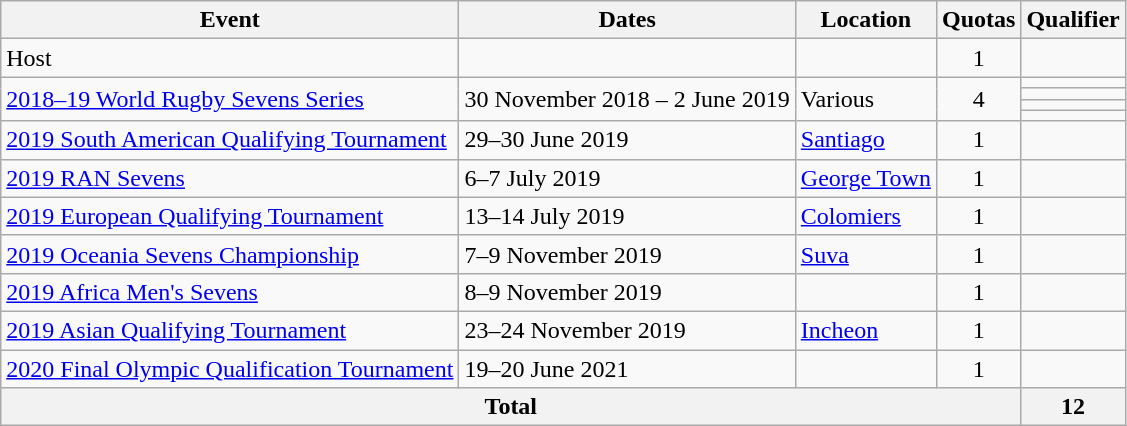<table class=wikitable>
<tr>
<th>Event</th>
<th>Dates</th>
<th>Location</th>
<th>Quotas</th>
<th>Qualifier</th>
</tr>
<tr>
<td>Host</td>
<td></td>
<td></td>
<td align=center>1</td>
<td></td>
</tr>
<tr>
<td rowspan=4><a href='#'>2018–19 World Rugby Sevens Series</a></td>
<td rowspan=4>30 November 2018 – 2 June 2019</td>
<td rowspan=4>Various</td>
<td rowspan=4 align=center>4</td>
<td></td>
</tr>
<tr>
<td></td>
</tr>
<tr>
<td></td>
</tr>
<tr>
<td></td>
</tr>
<tr>
<td><a href='#'>2019 South American Qualifying Tournament</a></td>
<td>29–30 June 2019</td>
<td> <a href='#'>Santiago</a></td>
<td align=center>1</td>
<td></td>
</tr>
<tr>
<td><a href='#'>2019 RAN Sevens</a></td>
<td>6–7 July 2019</td>
<td> <a href='#'>George Town</a></td>
<td align=center>1</td>
<td></td>
</tr>
<tr>
<td><a href='#'>2019 European Qualifying Tournament</a></td>
<td>13–14 July 2019</td>
<td> <a href='#'>Colomiers</a></td>
<td align=center>1</td>
<td></td>
</tr>
<tr>
<td><a href='#'>2019 Oceania Sevens Championship</a></td>
<td>7–9 November 2019</td>
<td> <a href='#'>Suva</a></td>
<td align=center>1</td>
<td></td>
</tr>
<tr>
<td><a href='#'>2019 Africa Men's Sevens</a></td>
<td>8–9 November 2019</td>
<td></td>
<td align=center>1</td>
<td></td>
</tr>
<tr>
<td><a href='#'>2019 Asian Qualifying Tournament</a></td>
<td>23–24 November 2019</td>
<td> <a href='#'>Incheon</a></td>
<td align=center>1</td>
<td></td>
</tr>
<tr>
<td><a href='#'>2020 Final Olympic Qualification Tournament</a></td>
<td>19–20 June 2021</td>
<td></td>
<td align=center>1</td>
<td></td>
</tr>
<tr>
<th colspan=4>Total</th>
<th>12</th>
</tr>
</table>
